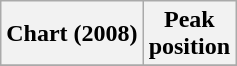<table class="wikitable plainrowheaders" style="text-align:center">
<tr>
<th>Chart (2008)</th>
<th>Peak<br>position</th>
</tr>
<tr>
</tr>
</table>
